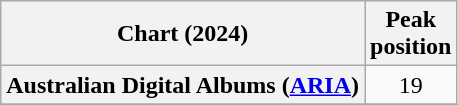<table class="wikitable sortable plainrowheaders" style="text-align:center">
<tr>
<th scope="col">Chart (2024)</th>
<th scope="col">Peak<br>position</th>
</tr>
<tr>
<th scope="row">Australian Digital Albums (<a href='#'>ARIA</a>)</th>
<td>19</td>
</tr>
<tr>
</tr>
</table>
